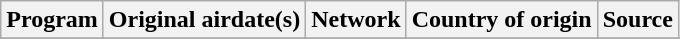<table class="wikitable plainrowheaders sortable" style="text-align:left">
<tr>
<th>Program</th>
<th>Original airdate(s)</th>
<th>Network</th>
<th>Country of origin</th>
<th class="unsortable">Source</th>
</tr>
<tr>
</tr>
</table>
